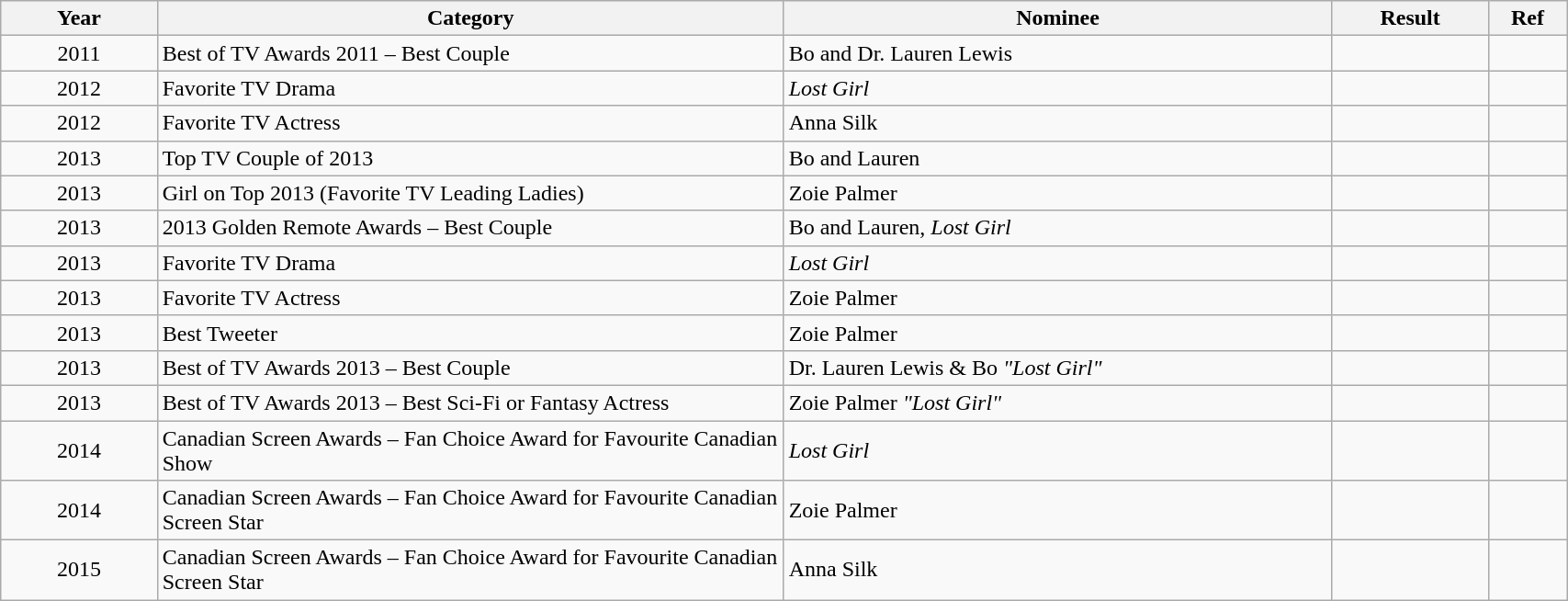<table class="wikitable" style="width:90%;">
<tr>
<th style="width:10%;">Year</th>
<th style="width:40%;">Category</th>
<th style="width:35%;">Nominee</th>
<th style="width:10%;">Result</th>
<th style="width:5%;">Ref</th>
</tr>
<tr>
<td style="text-align:center;">2011</td>
<td>Best of TV Awards 2011 – Best Couple</td>
<td>Bo and Dr. Lauren Lewis</td>
<td></td>
<td style="text-align:center;"></td>
</tr>
<tr>
<td style="text-align:center;">2012</td>
<td>Favorite TV Drama</td>
<td><em>Lost Girl</em></td>
<td></td>
<td style="text-align:center;"></td>
</tr>
<tr>
<td style="text-align:center;">2012</td>
<td>Favorite TV Actress</td>
<td>Anna Silk</td>
<td></td>
<td style="text-align:center;"></td>
</tr>
<tr>
<td style="text-align:center;">2013</td>
<td>Top TV Couple of 2013</td>
<td>Bo and Lauren</td>
<td></td>
<td style="text-align:center;"></td>
</tr>
<tr>
<td style="text-align:center;">2013</td>
<td>Girl on Top 2013 (Favorite TV Leading Ladies)</td>
<td>Zoie Palmer</td>
<td></td>
<td style="text-align:center;"></td>
</tr>
<tr>
<td style="text-align:center;">2013</td>
<td>2013 Golden Remote Awards – Best Couple</td>
<td>Bo and Lauren, <em>Lost Girl</em></td>
<td></td>
<td style="text-align:center;"></td>
</tr>
<tr>
<td style="text-align:center;">2013</td>
<td>Favorite TV Drama</td>
<td><em>Lost Girl</em></td>
<td></td>
<td style="text-align:center;"></td>
</tr>
<tr>
<td style="text-align:center;">2013</td>
<td>Favorite TV Actress</td>
<td>Zoie Palmer</td>
<td></td>
<td style="text-align:center;"></td>
</tr>
<tr>
<td style="text-align:center;">2013</td>
<td>Best Tweeter</td>
<td>Zoie Palmer</td>
<td></td>
<td style="text-align:center;"></td>
</tr>
<tr>
<td style="text-align:center;">2013</td>
<td>Best of TV Awards 2013 – Best Couple</td>
<td>Dr. Lauren Lewis & Bo <em>"Lost Girl"</em></td>
<td></td>
<td style="text-align:center;"></td>
</tr>
<tr>
<td style="text-align:center;">2013</td>
<td>Best of TV Awards 2013 – Best Sci-Fi or Fantasy Actress</td>
<td>Zoie Palmer <em>"Lost Girl"</em></td>
<td></td>
<td style="text-align:center;"></td>
</tr>
<tr>
<td style="text-align:center;">2014</td>
<td>Canadian Screen Awards – Fan Choice Award for Favourite Canadian Show</td>
<td><em>Lost Girl</em></td>
<td></td>
<td style="text-align:center;"></td>
</tr>
<tr>
<td style="text-align:center;">2014</td>
<td>Canadian Screen Awards – Fan Choice Award for Favourite Canadian Screen Star</td>
<td>Zoie Palmer</td>
<td></td>
<td style="text-align:center;"></td>
</tr>
<tr>
<td style="text-align:center;">2015</td>
<td>Canadian Screen Awards – Fan Choice Award for Favourite Canadian Screen Star</td>
<td>Anna Silk</td>
<td></td>
<td style="text-align:center;"></td>
</tr>
</table>
